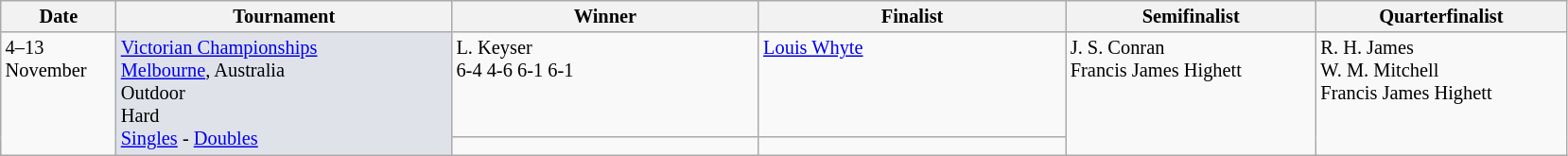<table class="wikitable" style="font-size:85%;">
<tr>
<th width="75">Date</th>
<th width="230">Tournament</th>
<th width="210">Winner</th>
<th width="210">Finalist</th>
<th width="170">Semifinalist</th>
<th width="170">Quarterfinalist</th>
</tr>
<tr valign=top>
<td rowspan=2>4–13 November</td>
<td style="background:#dfe2e9" rowspan=2><a href='#'>Victorian Championships</a><br> <a href='#'>Melbourne</a>, Australia<br>Outdoor<br>Hard<br><a href='#'>Singles</a> - <a href='#'>Doubles</a></td>
<td> L. Keyser <br>6-4 4-6 6-1 6-1</td>
<td> <a href='#'>Louis Whyte</a></td>
<td rowspan=2> J. S. Conran <br> Francis James Highett</td>
<td rowspan=2> R. H. James <br> W. M. Mitchell <br> Francis James Highett</td>
</tr>
<tr valign=top>
<td></td>
<td></td>
</tr>
</table>
